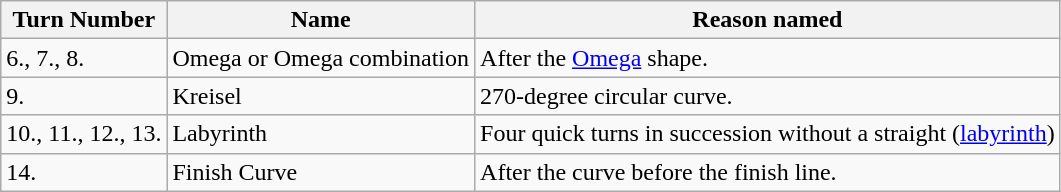<table class="wikitable">
<tr>
<th>Turn Number</th>
<th>Name</th>
<th>Reason named</th>
</tr>
<tr>
<td>6., 7., 8.</td>
<td>Omega or Omega combination</td>
<td>After the <a href='#'>Omega</a> shape.</td>
</tr>
<tr>
<td>9.</td>
<td>Kreisel</td>
<td>270-degree circular curve.</td>
</tr>
<tr>
<td>10., 11., 12., 13.</td>
<td>Labyrinth</td>
<td>Four quick turns in succession without a straight (<a href='#'>labyrinth</a>)</td>
</tr>
<tr>
<td>14.</td>
<td>Finish Curve</td>
<td>After the curve before the finish line.</td>
</tr>
</table>
